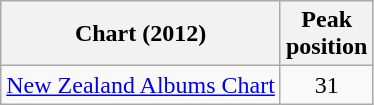<table class="wikitable">
<tr>
<th>Chart (2012)</th>
<th>Peak<br>position</th>
</tr>
<tr>
<td><a href='#'>New Zealand Albums Chart</a></td>
<td align="center">31</td>
</tr>
</table>
